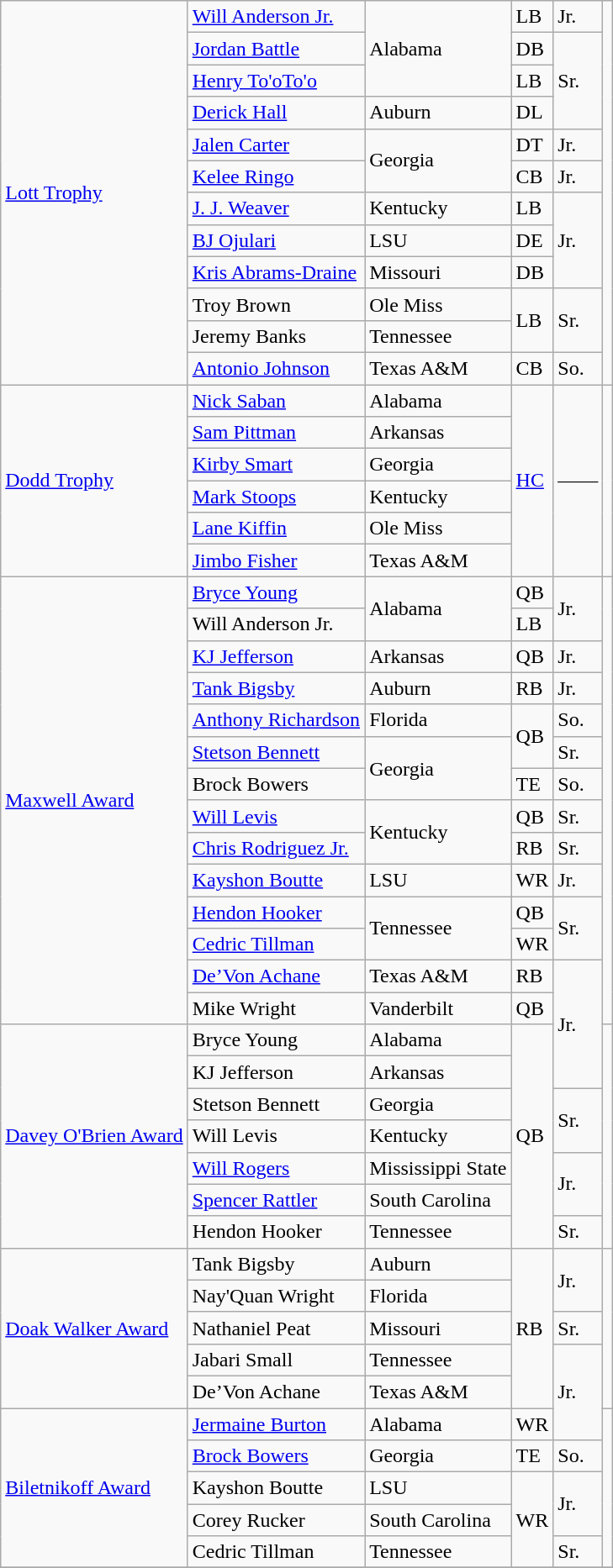<table class="wikitable">
<tr>
<td rowspan=12><a href='#'>Lott Trophy</a></td>
<td><a href='#'>Will Anderson Jr.</a></td>
<td rowspan=3>Alabama</td>
<td>LB</td>
<td>Jr.</td>
<td rowspan=12></td>
</tr>
<tr>
<td><a href='#'>Jordan Battle</a></td>
<td>DB</td>
<td rowspan=3>Sr.</td>
</tr>
<tr>
<td><a href='#'>Henry To'oTo'o</a></td>
<td>LB</td>
</tr>
<tr>
<td><a href='#'>Derick Hall</a></td>
<td>Auburn</td>
<td>DL</td>
</tr>
<tr>
<td><a href='#'>Jalen Carter</a></td>
<td rowspan=2>Georgia</td>
<td>DT</td>
<td>Jr.</td>
</tr>
<tr>
<td><a href='#'>Kelee Ringo</a></td>
<td>CB</td>
<td> Jr.</td>
</tr>
<tr>
<td><a href='#'>J. J. Weaver</a></td>
<td>Kentucky</td>
<td>LB</td>
<td rowspan=3>Jr.</td>
</tr>
<tr>
<td><a href='#'>BJ Ojulari</a></td>
<td>LSU</td>
<td>DE</td>
</tr>
<tr>
<td><a href='#'>Kris Abrams-Draine</a></td>
<td>Missouri</td>
<td>DB</td>
</tr>
<tr>
<td>Troy Brown</td>
<td>Ole Miss</td>
<td rowspan=2>LB</td>
<td rowspan=2>Sr.</td>
</tr>
<tr>
<td>Jeremy Banks</td>
<td>Tennessee</td>
</tr>
<tr>
<td><a href='#'>Antonio Johnson</a></td>
<td>Texas A&M</td>
<td>CB</td>
<td>So.</td>
</tr>
<tr>
<td rowspan=6><a href='#'>Dodd Trophy</a></td>
<td><a href='#'>Nick Saban</a></td>
<td>Alabama</td>
<td rowspan=6><a href='#'>HC</a></td>
<td rowspan=6>——</td>
<td rowspan=6></td>
</tr>
<tr>
<td><a href='#'>Sam Pittman</a></td>
<td>Arkansas</td>
</tr>
<tr>
<td><a href='#'>Kirby Smart</a></td>
<td>Georgia</td>
</tr>
<tr>
<td><a href='#'>Mark Stoops</a></td>
<td>Kentucky</td>
</tr>
<tr>
<td><a href='#'>Lane Kiffin</a></td>
<td>Ole Miss</td>
</tr>
<tr>
<td><a href='#'>Jimbo Fisher</a></td>
<td>Texas A&M</td>
</tr>
<tr>
<td rowspan=14><a href='#'>Maxwell Award</a></td>
<td><a href='#'>Bryce Young</a></td>
<td rowspan=2>Alabama</td>
<td>QB</td>
<td rowspan=2>Jr.</td>
<td rowspan=14></td>
</tr>
<tr>
<td>Will Anderson Jr.</td>
<td>LB</td>
</tr>
<tr>
<td><a href='#'>KJ Jefferson</a></td>
<td>Arkansas</td>
<td>QB</td>
<td> Jr.</td>
</tr>
<tr>
<td><a href='#'>Tank Bigsby</a></td>
<td>Auburn</td>
<td>RB</td>
<td>Jr.</td>
</tr>
<tr>
<td><a href='#'>Anthony Richardson</a></td>
<td>Florida</td>
<td rowspan=2>QB</td>
<td> So.</td>
</tr>
<tr>
<td><a href='#'>Stetson Bennett</a></td>
<td rowspan=2>Georgia</td>
<td>Sr.</td>
</tr>
<tr>
<td>Brock Bowers</td>
<td>TE</td>
<td>So.</td>
</tr>
<tr>
<td><a href='#'>Will Levis</a></td>
<td rowspan=2>Kentucky</td>
<td>QB</td>
<td> Sr.</td>
</tr>
<tr>
<td><a href='#'>Chris Rodriguez Jr.</a></td>
<td>RB</td>
<td>Sr.</td>
</tr>
<tr>
<td><a href='#'>Kayshon Boutte</a></td>
<td>LSU</td>
<td>WR</td>
<td>Jr.</td>
</tr>
<tr>
<td><a href='#'>Hendon Hooker</a></td>
<td rowspan=2>Tennessee</td>
<td>QB</td>
<td rowspan=2> Sr.</td>
</tr>
<tr>
<td><a href='#'>Cedric Tillman</a></td>
<td>WR</td>
</tr>
<tr>
<td><a href='#'>De’Von Achane</a></td>
<td>Texas A&M</td>
<td>RB</td>
<td rowspan=4>Jr.</td>
</tr>
<tr>
<td>Mike Wright</td>
<td>Vanderbilt</td>
<td>QB</td>
</tr>
<tr>
<td rowspan=7><a href='#'>Davey O'Brien Award</a></td>
<td>Bryce Young</td>
<td>Alabama</td>
<td rowspan=7>QB</td>
<td rowspan=7></td>
</tr>
<tr>
<td>KJ Jefferson</td>
<td>Arkansas</td>
</tr>
<tr>
<td>Stetson Bennett</td>
<td>Georgia</td>
<td rowspan=2>Sr.</td>
</tr>
<tr>
<td>Will Levis</td>
<td>Kentucky</td>
</tr>
<tr>
<td><a href='#'>Will Rogers</a></td>
<td>Mississippi State</td>
<td rowspan=2>Jr.</td>
</tr>
<tr>
<td><a href='#'>Spencer Rattler</a></td>
<td>South Carolina</td>
</tr>
<tr>
<td>Hendon Hooker</td>
<td>Tennessee</td>
<td> Sr.</td>
</tr>
<tr>
<td rowspan=5><a href='#'>Doak Walker Award</a></td>
<td>Tank Bigsby</td>
<td>Auburn</td>
<td rowspan=5>RB</td>
<td rowspan=2>Jr.</td>
<td rowspan=5></td>
</tr>
<tr>
<td>Nay'Quan Wright</td>
<td>Florida</td>
</tr>
<tr>
<td>Nathaniel Peat</td>
<td>Missouri</td>
<td>Sr.</td>
</tr>
<tr>
<td>Jabari Small</td>
<td>Tennessee</td>
<td rowspan=3>Jr.</td>
</tr>
<tr>
<td>De’Von Achane</td>
<td>Texas A&M</td>
</tr>
<tr>
<td rowspan=5><a href='#'>Biletnikoff Award</a></td>
<td><a href='#'>Jermaine Burton</a></td>
<td>Alabama</td>
<td>WR</td>
<td rowspan=5></td>
</tr>
<tr>
<td><a href='#'>Brock Bowers</a></td>
<td>Georgia</td>
<td>TE</td>
<td>So.</td>
</tr>
<tr>
<td>Kayshon Boutte</td>
<td>LSU</td>
<td rowspan=3>WR</td>
<td rowspan=2>Jr.</td>
</tr>
<tr>
<td>Corey Rucker</td>
<td>South Carolina</td>
</tr>
<tr>
<td>Cedric Tillman</td>
<td>Tennessee</td>
<td> Sr.</td>
</tr>
<tr>
</tr>
</table>
